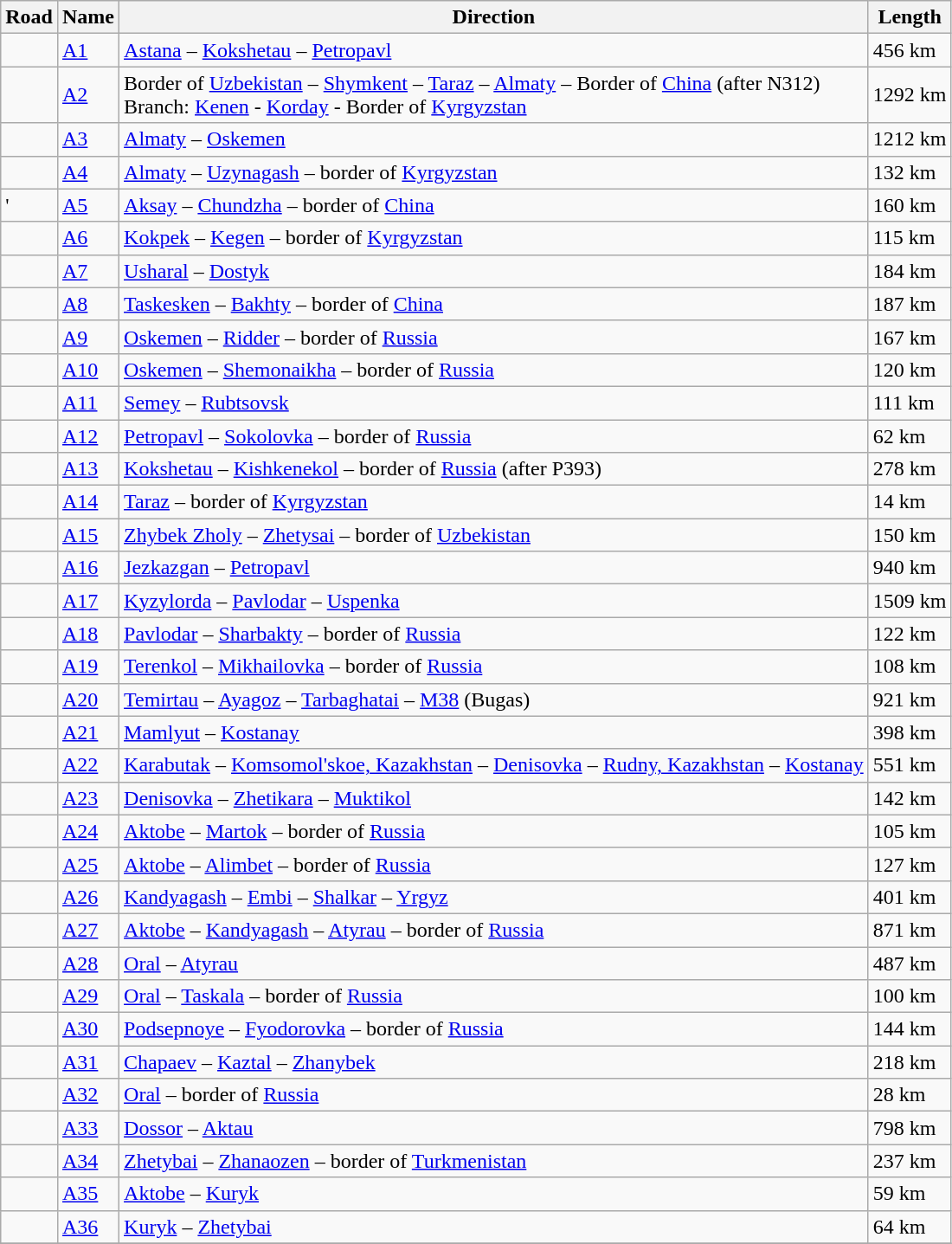<table class="wikitable">
<tr class="hintergrundfarbe6">
<th>Road</th>
<th>Name</th>
<th>Direction</th>
<th>Length</th>
</tr>
<tr>
<td><br></td>
<td><a href='#'>A1</a></td>
<td><a href='#'>Astana</a> – <a href='#'>Kokshetau</a> – <a href='#'>Petropavl</a></td>
<td>456 km</td>
</tr>
<tr>
<td></td>
<td><a href='#'>A2</a></td>
<td>Border of <a href='#'>Uzbekistan</a> – <a href='#'>Shymkent</a> – <a href='#'>Taraz</a> – <a href='#'>Almaty</a> – Border of <a href='#'>China</a> (after N312)<br> Branch: <a href='#'>Kenen</a> - <a href='#'>Korday</a> - Border of <a href='#'>Kyrgyzstan</a></td>
<td>1292 km</td>
</tr>
<tr>
<td><br></td>
<td><a href='#'>A3</a></td>
<td><a href='#'>Almaty</a> – <a href='#'>Oskemen</a></td>
<td>1212 km</td>
</tr>
<tr>
<td></td>
<td><a href='#'>A4</a></td>
<td><a href='#'>Almaty</a> – <a href='#'>Uzynagash</a> – border of <a href='#'>Kyrgyzstan</a></td>
<td>132 km</td>
</tr>
<tr>
<td>'</td>
<td><a href='#'>A5</a></td>
<td><a href='#'>Aksay</a> – <a href='#'>Chundzha</a> – border of <a href='#'>China</a></td>
<td>160 km</td>
</tr>
<tr>
<td></td>
<td><a href='#'>A6</a></td>
<td><a href='#'>Kokpek</a> – <a href='#'>Kegen</a> – border of <a href='#'>Kyrgyzstan</a></td>
<td>115 km</td>
</tr>
<tr>
<td></td>
<td><a href='#'>A7</a></td>
<td><a href='#'>Usharal</a> – <a href='#'>Dostyk</a></td>
<td>184 km</td>
</tr>
<tr>
<td></td>
<td><a href='#'>A8</a></td>
<td><a href='#'>Taskesken</a> – <a href='#'>Bakhty</a> – border of <a href='#'>China</a></td>
<td>187 km</td>
</tr>
<tr>
<td></td>
<td><a href='#'>A9</a></td>
<td><a href='#'>Oskemen</a> – <a href='#'>Ridder</a> – border of <a href='#'>Russia</a></td>
<td>167 km</td>
</tr>
<tr>
<td></td>
<td><a href='#'>A10</a></td>
<td><a href='#'>Oskemen</a> – <a href='#'>Shemonaikha</a> – border of <a href='#'>Russia</a></td>
<td>120 km</td>
</tr>
<tr>
<td></td>
<td><a href='#'>A11</a></td>
<td><a href='#'>Semey</a> – <a href='#'>Rubtsovsk</a></td>
<td>111 km</td>
</tr>
<tr>
<td></td>
<td><a href='#'>A12</a></td>
<td><a href='#'>Petropavl</a> – <a href='#'>Sokolovka</a> – border of <a href='#'>Russia</a></td>
<td>62 km</td>
</tr>
<tr>
<td></td>
<td><a href='#'>A13</a></td>
<td><a href='#'>Kokshetau</a> – <a href='#'>Kishkenekol</a> – border of <a href='#'>Russia</a> (after P393)</td>
<td>278 km</td>
</tr>
<tr>
<td></td>
<td><a href='#'>A14</a></td>
<td><a href='#'>Taraz</a> – border of <a href='#'>Kyrgyzstan</a></td>
<td>14 km</td>
</tr>
<tr>
<td></td>
<td><a href='#'>A15</a></td>
<td><a href='#'>Zhybek Zholy</a> – <a href='#'>Zhetysai</a> – border of <a href='#'>Uzbekistan</a></td>
<td>150 km</td>
</tr>
<tr>
<td></td>
<td><a href='#'>A16</a></td>
<td><a href='#'>Jezkazgan</a> – <a href='#'>Petropavl</a></td>
<td>940 km</td>
</tr>
<tr>
<td><br></td>
<td><a href='#'>A17</a></td>
<td><a href='#'>Kyzylorda</a> – <a href='#'>Pavlodar</a> – <a href='#'>Uspenka</a></td>
<td>1509 km</td>
</tr>
<tr>
<td></td>
<td><a href='#'>A18</a></td>
<td><a href='#'>Pavlodar</a> – <a href='#'>Sharbakty</a> – border of <a href='#'>Russia</a></td>
<td>122 km</td>
</tr>
<tr>
<td></td>
<td><a href='#'>A19</a></td>
<td><a href='#'>Terenkol</a> – <a href='#'>Mikhailovka</a> – border of <a href='#'>Russia</a></td>
<td>108 km</td>
</tr>
<tr>
<td></td>
<td><a href='#'>A20</a></td>
<td><a href='#'>Temirtau</a> – <a href='#'>Ayagoz</a> – <a href='#'>Tarbaghatai</a> – <a href='#'>M38</a> (Bugas)</td>
<td>921 km</td>
</tr>
<tr>
<td></td>
<td><a href='#'>A21</a></td>
<td><a href='#'>Mamlyut</a> – <a href='#'>Kostanay</a></td>
<td>398 km</td>
</tr>
<tr>
<td></td>
<td><a href='#'>A22</a></td>
<td><a href='#'>Karabutak</a> – <a href='#'>Komsomol'skoe, Kazakhstan</a> – <a href='#'>Denisovka</a> – <a href='#'>Rudny, Kazakhstan</a> – <a href='#'>Kostanay</a></td>
<td>551 km</td>
</tr>
<tr>
<td></td>
<td><a href='#'>A23</a></td>
<td><a href='#'>Denisovka</a> – <a href='#'>Zhetikara</a> – <a href='#'>Muktikol</a></td>
<td>142 km</td>
</tr>
<tr>
<td></td>
<td><a href='#'>A24</a></td>
<td><a href='#'>Aktobe</a> – <a href='#'>Martok</a> – border of <a href='#'>Russia</a></td>
<td>105 km</td>
</tr>
<tr>
<td></td>
<td><a href='#'>A25</a></td>
<td><a href='#'>Aktobe</a> – <a href='#'>Alimbet</a> – border of <a href='#'>Russia</a></td>
<td>127 km</td>
</tr>
<tr>
<td></td>
<td><a href='#'>A26</a></td>
<td><a href='#'>Kandyagash</a> – <a href='#'>Embi</a> – <a href='#'>Shalkar</a> – <a href='#'>Yrgyz</a></td>
<td>401 km</td>
</tr>
<tr>
<td></td>
<td><a href='#'>A27</a></td>
<td><a href='#'>Aktobe</a> – <a href='#'>Kandyagash</a> – <a href='#'>Atyrau</a> – border of <a href='#'>Russia</a></td>
<td>871 km</td>
</tr>
<tr>
<td></td>
<td><a href='#'>A28</a></td>
<td><a href='#'>Oral</a> – <a href='#'>Atyrau</a></td>
<td>487 km</td>
</tr>
<tr>
<td></td>
<td><a href='#'>A29</a></td>
<td><a href='#'>Oral</a> – <a href='#'>Taskala</a> – border of <a href='#'>Russia</a></td>
<td>100 km</td>
</tr>
<tr>
<td></td>
<td><a href='#'>A30</a></td>
<td><a href='#'>Podsepnoye</a> – <a href='#'>Fyodorovka</a> – border of <a href='#'>Russia</a></td>
<td>144 km</td>
</tr>
<tr>
<td></td>
<td><a href='#'>A31</a></td>
<td><a href='#'>Chapaev</a> – <a href='#'>Kaztal</a> – <a href='#'>Zhanybek</a></td>
<td>218 km</td>
</tr>
<tr>
<td></td>
<td><a href='#'>A32</a></td>
<td><a href='#'>Oral</a> – border of <a href='#'>Russia</a></td>
<td>28 km</td>
</tr>
<tr>
<td></td>
<td><a href='#'>A33</a></td>
<td><a href='#'>Dossor</a> – <a href='#'>Aktau</a></td>
<td>798 km</td>
</tr>
<tr>
<td></td>
<td><a href='#'>A34</a></td>
<td><a href='#'>Zhetybai</a> – <a href='#'>Zhanaozen</a> – border of <a href='#'>Turkmenistan</a></td>
<td>237 km</td>
</tr>
<tr>
<td></td>
<td><a href='#'>A35</a></td>
<td><a href='#'>Aktobe</a> – <a href='#'>Kuryk</a></td>
<td>59 km</td>
</tr>
<tr>
<td></td>
<td><a href='#'>A36</a></td>
<td><a href='#'>Kuryk</a> – <a href='#'>Zhetybai</a></td>
<td>64 km</td>
</tr>
<tr>
</tr>
</table>
